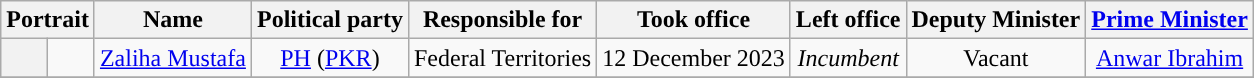<table class="wikitable" style="text-align:center;">
<tr>
<th colspan=2>Portrait</th>
<th>Name<br></th>
<th>Political party</th>
<th>Responsible for</th>
<th>Took office</th>
<th>Left office</th>
<th>Deputy Minister</th>
<th><a href='#'>Prime Minister</a><br></th>
</tr>
<tr>
<th style="background:"></th>
<td></td>
<td><a href='#'>Zaliha Mustafa</a><br></td>
<td><a href='#'>PH</a> (<a href='#'>PKR</a>)</td>
<td>Federal Territories</td>
<td>12 December 2023</td>
<td><em>Incumbent</em></td>
<td>Vacant</td>
<td><a href='#'>Anwar Ibrahim</a><br></td>
</tr>
<tr>
</tr>
</table>
